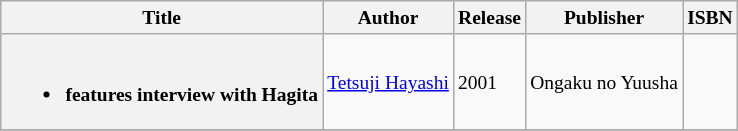<table class=wikitable style="font-size:small">
<tr>
<th>Title</th>
<th>Author</th>
<th>Release</th>
<th>Publisher</th>
<th>ISBN</th>
</tr>
<tr>
<th><br><ul><li>features interview with Hagita</li></ul></th>
<td><a href='#'>Tetsuji Hayashi</a></td>
<td>2001</td>
<td>Ongaku no Yuusha</td>
<td></td>
</tr>
<tr>
</tr>
</table>
